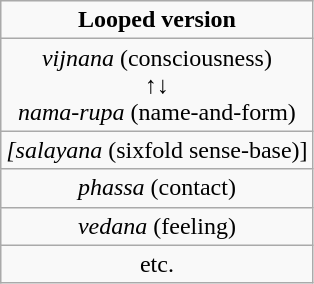<table class="wikitable floatleft mw-collapsible autocollapse" border="1" cellpadding="3" cellspacing="0" style="font-size:100%">
<tr>
<td style="text-align:center;"><strong>Looped version</strong></td>
</tr>
<tr>
<td style="text-align:center;"><em>vijnana</em> (consciousness)<br>↑↓<br><em>nama-rupa</em> (name-and-form)</td>
</tr>
<tr>
<td style="text-align:center;"><em>[salayana</em> (sixfold sense-base)]</td>
</tr>
<tr>
<td style="text-align:center;"><em>phassa</em> (contact)</td>
</tr>
<tr>
<td style="text-align:center;"><em>vedana</em> (feeling)</td>
</tr>
<tr>
<td style="text-align:center;">etc.</td>
</tr>
</table>
